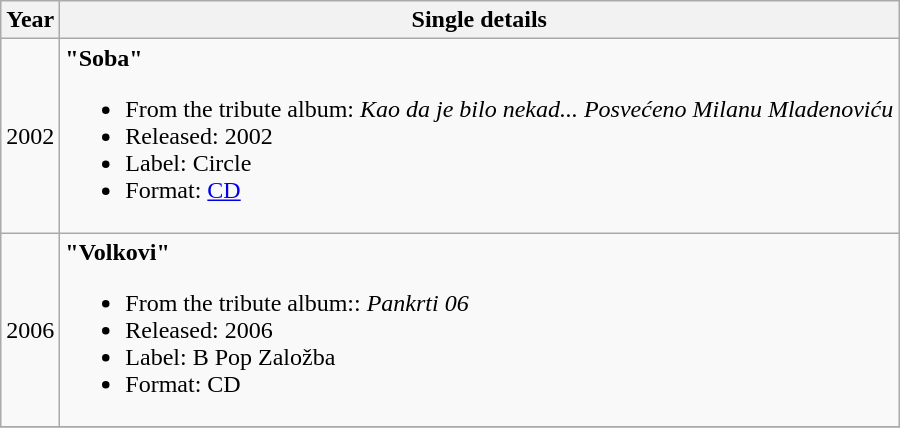<table class ="wikitable">
<tr>
<th>Year</th>
<th>Single details</th>
</tr>
<tr>
<td align="center" rowspan="1">2002</td>
<td><strong>"Soba"</strong><br><ul><li>From the tribute album: <em>Kao da je bilo nekad... Posvećeno Milanu Mladenoviću</em></li><li>Released: 2002</li><li>Label: Circle</li><li>Format: <a href='#'>CD</a></li></ul></td>
</tr>
<tr>
<td align="center" rowspan="1">2006</td>
<td><strong>"Volkovi"</strong><br><ul><li>From the tribute album:: <em>Pankrti 06</em></li><li>Released: 2006</li><li>Label: B Pop Založba</li><li>Format: CD</li></ul></td>
</tr>
<tr>
</tr>
</table>
